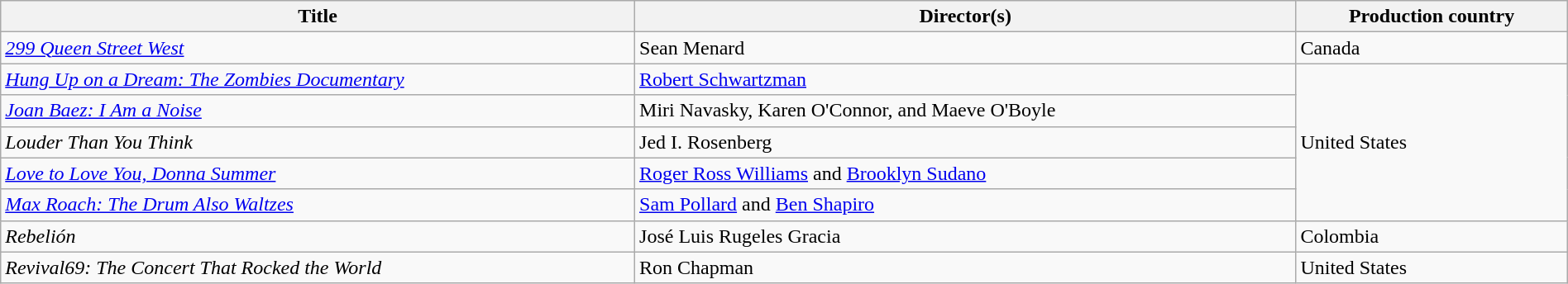<table class="wikitable plainrowheaders" style="width:100%; margin-bottom:4px">
<tr>
<th scope="col">Title</th>
<th scope="col">Director(s)</th>
<th scope="col">Production country</th>
</tr>
<tr>
<td><em><a href='#'>299 Queen Street West</a></em></td>
<td>Sean Menard</td>
<td>Canada</td>
</tr>
<tr>
<td><em><a href='#'>Hung Up on a Dream: The Zombies Documentary</a></em></td>
<td><a href='#'>Robert Schwartzman</a></td>
<td rowspan="5">United States</td>
</tr>
<tr>
<td><em><a href='#'>Joan Baez: I Am a Noise</a></em></td>
<td>Miri Navasky, Karen O'Connor, and Maeve O'Boyle</td>
</tr>
<tr>
<td><em>Louder Than You Think</em></td>
<td>Jed I. Rosenberg</td>
</tr>
<tr>
<td><em><a href='#'>Love to Love You, Donna Summer</a></em></td>
<td><a href='#'>Roger Ross Williams</a> and <a href='#'>Brooklyn Sudano</a></td>
</tr>
<tr>
<td><em><a href='#'>Max Roach: The Drum Also Waltzes</a></em></td>
<td><a href='#'>Sam Pollard</a> and <a href='#'>Ben Shapiro</a></td>
</tr>
<tr>
<td><em>Rebelión</em></td>
<td>José Luis Rugeles Gracia</td>
<td>Colombia</td>
</tr>
<tr>
<td><em>Revival69: The Concert That Rocked the World</em></td>
<td>Ron Chapman</td>
<td>United States</td>
</tr>
</table>
